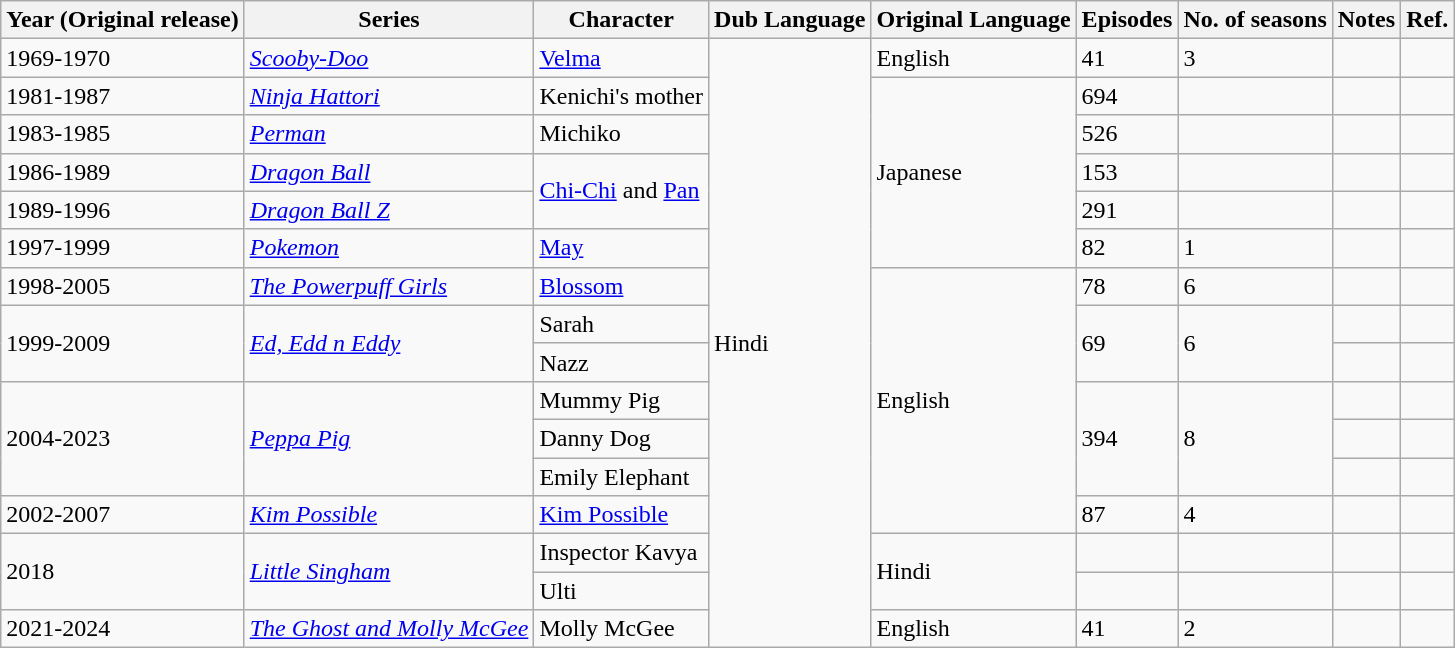<table class="wikitable">
<tr>
<th>Year (Original release)</th>
<th>Series</th>
<th>Character</th>
<th>Dub Language</th>
<th>Original Language</th>
<th>Episodes</th>
<th>No. of seasons</th>
<th>Notes</th>
<th>Ref.</th>
</tr>
<tr>
<td>1969-1970</td>
<td><em><a href='#'>Scooby-Doo</a></em></td>
<td><a href='#'>Velma</a></td>
<td rowspan="16">Hindi</td>
<td>English</td>
<td>41</td>
<td>3</td>
<td></td>
<td></td>
</tr>
<tr>
<td>1981-1987</td>
<td><em><a href='#'>Ninja Hattori</a></em></td>
<td>Kenichi's mother</td>
<td rowspan="5">Japanese</td>
<td>694</td>
<td></td>
<td></td>
<td></td>
</tr>
<tr>
<td>1983-1985</td>
<td><em><a href='#'>Perman</a></em></td>
<td>Michiko</td>
<td>526</td>
<td></td>
<td></td>
<td></td>
</tr>
<tr>
<td>1986-1989</td>
<td><em><a href='#'>Dragon Ball</a></em></td>
<td rowspan="2"><a href='#'>Chi-Chi</a> and <a href='#'>Pan</a></td>
<td>153</td>
<td></td>
<td></td>
<td></td>
</tr>
<tr>
<td>1989-1996</td>
<td><em><a href='#'>Dragon Ball Z</a></em></td>
<td>291</td>
<td></td>
<td></td>
<td></td>
</tr>
<tr>
<td>1997-1999</td>
<td><em><a href='#'>Pokemon</a></em></td>
<td><a href='#'>May</a></td>
<td>82</td>
<td>1</td>
<td></td>
<td></td>
</tr>
<tr>
<td>1998-2005</td>
<td><em><a href='#'>The Powerpuff Girls</a></em></td>
<td><a href='#'>Blossom</a></td>
<td rowspan="7">English</td>
<td>78</td>
<td>6</td>
<td></td>
<td></td>
</tr>
<tr>
<td rowspan="2">1999-2009</td>
<td rowspan="2"><em><a href='#'>Ed, Edd n Eddy</a></em></td>
<td>Sarah</td>
<td rowspan="2">69</td>
<td rowspan="2">6</td>
<td></td>
<td></td>
</tr>
<tr>
<td>Nazz</td>
<td></td>
<td></td>
</tr>
<tr>
<td rowspan="3">2004-2023</td>
<td rowspan="3"><em><a href='#'>Peppa Pig</a></em></td>
<td>Mummy Pig</td>
<td rowspan="3">394</td>
<td rowspan="3">8</td>
<td></td>
<td></td>
</tr>
<tr>
<td>Danny Dog</td>
<td></td>
<td></td>
</tr>
<tr>
<td>Emily Elephant</td>
<td></td>
<td></td>
</tr>
<tr>
<td>2002-2007</td>
<td><em><a href='#'>Kim Possible</a></em></td>
<td><a href='#'>Kim Possible</a></td>
<td>87</td>
<td>4</td>
<td></td>
<td></td>
</tr>
<tr>
<td rowspan="2">2018</td>
<td rowspan="2"><em><a href='#'>Little Singham</a></em></td>
<td>Inspector Kavya</td>
<td rowspan="2">Hindi</td>
<td></td>
<td></td>
<td></td>
<td></td>
</tr>
<tr>
<td>Ulti</td>
<td></td>
<td></td>
<td></td>
<td></td>
</tr>
<tr>
<td>2021-2024</td>
<td><em><a href='#'>The Ghost and Molly McGee</a></em></td>
<td>Molly McGee</td>
<td>English</td>
<td>41</td>
<td>2</td>
<td></td>
<td></td>
</tr>
</table>
